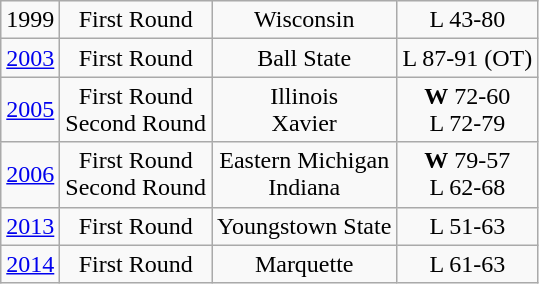<table class="wikitable">
<tr align="center">
<td>1999</td>
<td>First Round</td>
<td>Wisconsin</td>
<td>L 43-80</td>
</tr>
<tr align="center">
<td><a href='#'>2003</a></td>
<td>First Round</td>
<td>Ball State</td>
<td>L 87-91 (OT)</td>
</tr>
<tr align="center">
<td><a href='#'>2005</a></td>
<td>First Round<br>Second Round</td>
<td>Illinois<br>Xavier</td>
<td><strong>W</strong> 72-60<br>L 72-79</td>
</tr>
<tr align="center">
<td><a href='#'>2006</a></td>
<td>First Round<br>Second Round</td>
<td>Eastern Michigan<br>Indiana</td>
<td><strong>W</strong> 79-57<br>L 62-68</td>
</tr>
<tr align="center">
<td><a href='#'>2013</a></td>
<td>First Round</td>
<td>Youngstown State</td>
<td>L 51-63</td>
</tr>
<tr align="center">
<td><a href='#'>2014</a></td>
<td>First Round</td>
<td>Marquette</td>
<td>L 61-63</td>
</tr>
</table>
